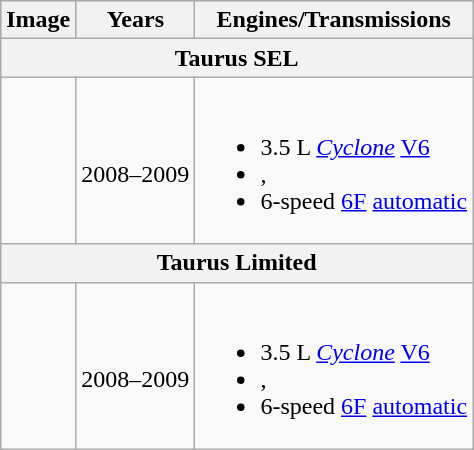<table class="wikitable">
<tr style="background:#CCCCCC;">
<th>Image</th>
<th>Years</th>
<th>Engines/Transmissions</th>
</tr>
<tr>
<th colspan=3 style= "textalign:center">Taurus SEL</th>
</tr>
<tr>
<td></td>
<td><br>2008–2009</td>
<td><br><ul><li>3.5 L <em><a href='#'>Cyclone</a></em> <a href='#'>V6</a></li><li>, </li><li>6-speed <a href='#'>6F</a> <a href='#'>automatic</a></li></ul></td>
</tr>
<tr>
<th colspan=3 style= "textalign:center">Taurus Limited</th>
</tr>
<tr>
<td></td>
<td><br>2008–2009</td>
<td><br><ul><li>3.5 L <em><a href='#'>Cyclone</a></em> <a href='#'>V6</a></li><li>, </li><li>6-speed <a href='#'>6F</a> <a href='#'>automatic</a></li></ul></td>
</tr>
</table>
